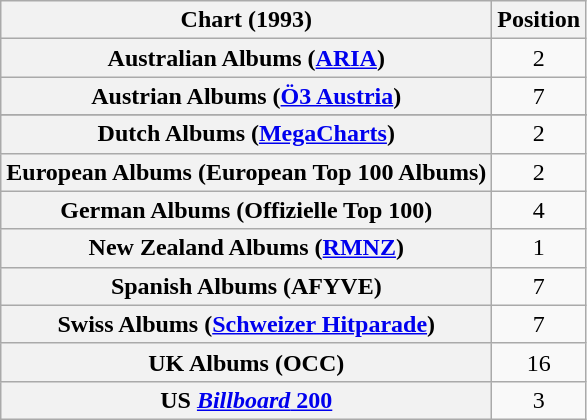<table class="wikitable sortable plainrowheaders" style="text-align:center">
<tr>
<th>Chart (1993)</th>
<th>Position</th>
</tr>
<tr>
<th scope="row">Australian Albums (<a href='#'>ARIA</a>)</th>
<td>2</td>
</tr>
<tr>
<th scope="row">Austrian Albums (<a href='#'>Ö3 Austria</a>)</th>
<td>7</td>
</tr>
<tr>
</tr>
<tr>
<th scope="row">Dutch Albums (<a href='#'>MegaCharts</a>)</th>
<td>2</td>
</tr>
<tr>
<th scope="row">European Albums (European Top 100 Albums)</th>
<td>2</td>
</tr>
<tr>
<th scope="row">German Albums (Offizielle Top 100)</th>
<td>4</td>
</tr>
<tr>
<th scope="row">New Zealand Albums (<a href='#'>RMNZ</a>)</th>
<td>1</td>
</tr>
<tr>
<th scope="row">Spanish Albums (AFYVE)<br></th>
<td>7</td>
</tr>
<tr>
<th scope="row">Swiss Albums (<a href='#'>Schweizer Hitparade</a>)</th>
<td>7</td>
</tr>
<tr>
<th scope="row">UK Albums (OCC)</th>
<td>16</td>
</tr>
<tr>
<th scope="row">US <a href='#'><em>Billboard</em> 200</a></th>
<td>3</td>
</tr>
</table>
